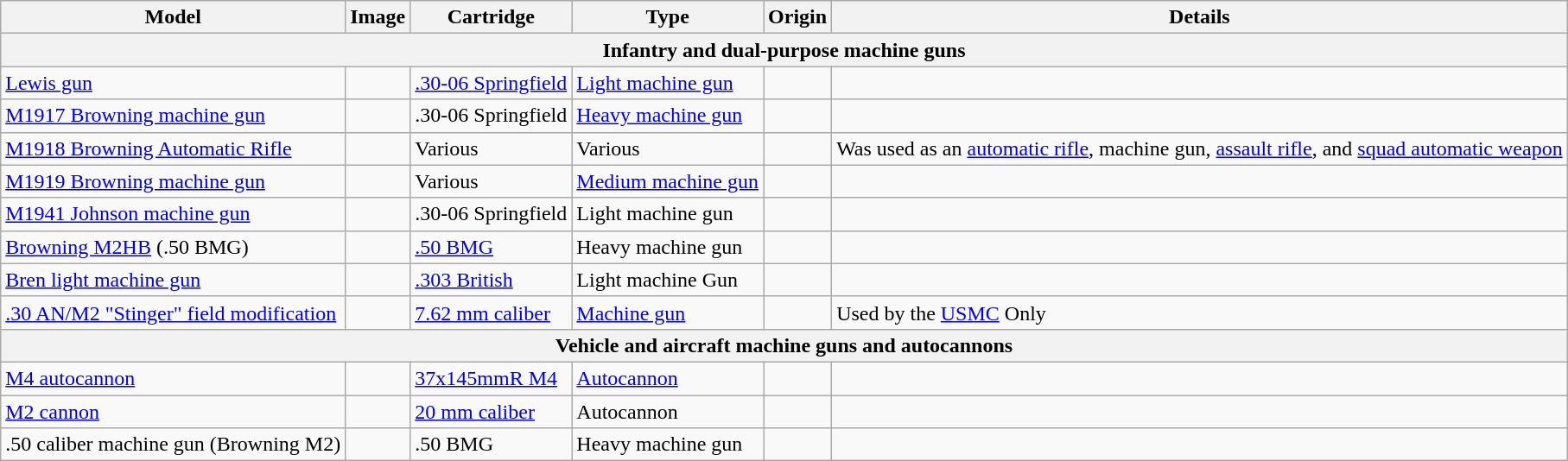<table class="wikitable">
<tr>
<th>Model</th>
<th>Image</th>
<th>Cartridge</th>
<th>Type</th>
<th>Origin</th>
<th>Details</th>
</tr>
<tr>
<th colspan="6">Infantry and dual-purpose machine guns</th>
</tr>
<tr>
<td><a href='#'>Lewis gun</a></td>
<td></td>
<td><a href='#'>.30-06 Springfield</a></td>
<td><a href='#'>Light machine gun</a></td>
<td><br></td>
<td></td>
</tr>
<tr>
<td><a href='#'>M1917 Browning machine gun</a></td>
<td></td>
<td>.30-06 Springfield</td>
<td><a href='#'>Heavy machine gun</a></td>
<td></td>
<td></td>
</tr>
<tr>
<td><a href='#'>M1918 Browning Automatic Rifle</a></td>
<td></td>
<td>Various</td>
<td>Various</td>
<td></td>
<td>Was used as an <a href='#'>automatic rifle</a>, machine gun, <a href='#'>assault rifle</a>, and <a href='#'>squad automatic weapon</a></td>
</tr>
<tr>
<td><a href='#'>M1919 Browning machine gun</a></td>
<td></td>
<td>Various</td>
<td><a href='#'>Medium machine gun</a></td>
<td></td>
<td></td>
</tr>
<tr>
<td><a href='#'>M1941 Johnson machine gun</a></td>
<td></td>
<td>.30-06 Springfield</td>
<td>Light machine gun</td>
<td></td>
<td></td>
</tr>
<tr>
<td><a href='#'>Browning M2HB</a> (.50 BMG)</td>
<td></td>
<td><a href='#'>.50 BMG</a></td>
<td>Heavy machine gun</td>
<td></td>
<td></td>
</tr>
<tr>
<td><a href='#'>Bren light machine gun</a></td>
<td></td>
<td><a href='#'>.303 British</a></td>
<td>Light machine Gun</td>
<td></td>
<td></td>
</tr>
<tr>
<td><a href='#'>.30 AN/M2 "Stinger" field modification</a></td>
<td></td>
<td><a href='#'>7.62 mm caliber</a></td>
<td><a href='#'>Machine gun</a></td>
<td></td>
<td>Used by the <a href='#'>USMC</a> Only</td>
</tr>
<tr>
<th colspan="6">Vehicle and aircraft machine guns and autocannons</th>
</tr>
<tr>
<td><a href='#'>M4 autocannon</a></td>
<td></td>
<td><a href='#'>37x145mmR M4</a></td>
<td><a href='#'>Autocannon</a></td>
<td></td>
<td></td>
</tr>
<tr>
<td><a href='#'>M2 cannon</a></td>
<td></td>
<td><a href='#'>20 mm caliber</a></td>
<td>Autocannon</td>
<td></td>
<td></td>
</tr>
<tr>
<td>.50 caliber machine gun (Browning M2)</td>
<td></td>
<td>.50 BMG</td>
<td>Heavy machine gun</td>
<td></td>
<td></td>
</tr>
</table>
